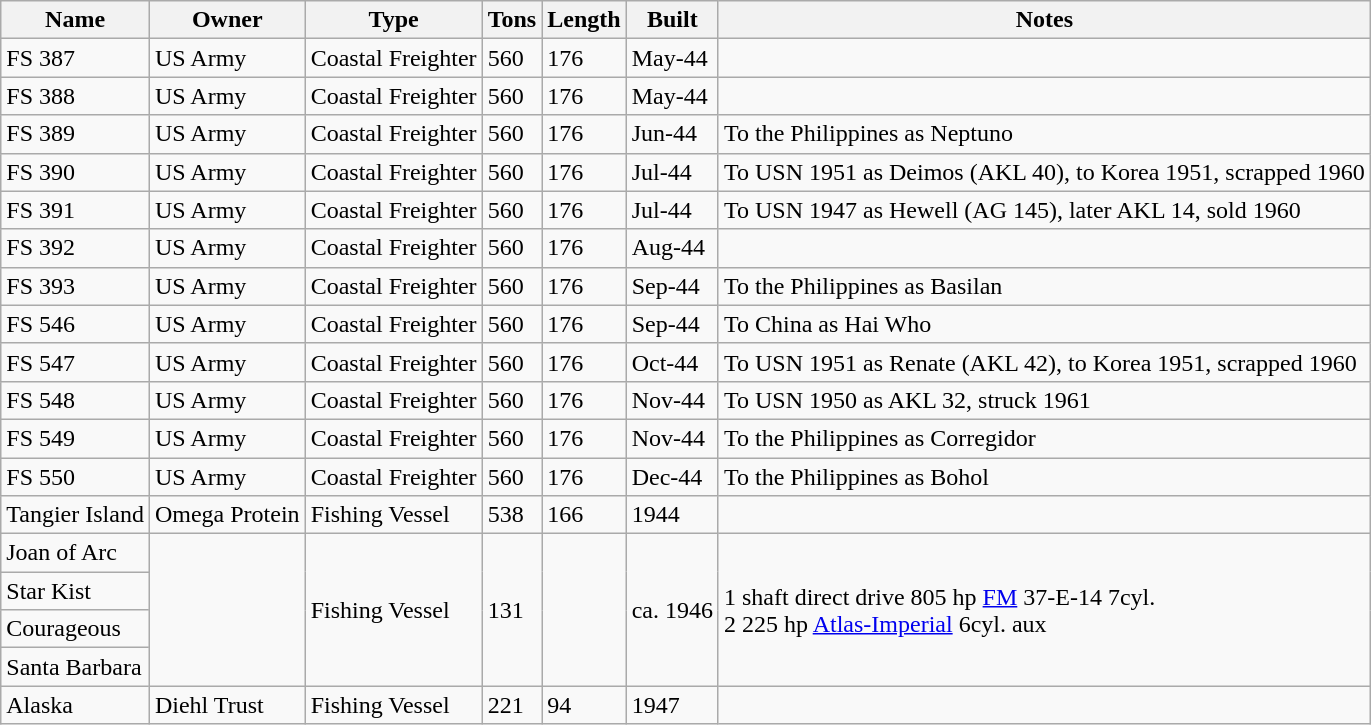<table class="wikitable">
<tr>
<th>Name</th>
<th>Owner</th>
<th>Type</th>
<th>Tons</th>
<th>Length</th>
<th>Built</th>
<th>Notes</th>
</tr>
<tr>
<td>FS 387</td>
<td>US Army</td>
<td>Coastal Freighter</td>
<td>560</td>
<td>176</td>
<td>May-44</td>
<td></td>
</tr>
<tr>
<td>FS 388</td>
<td>US Army</td>
<td>Coastal Freighter</td>
<td>560</td>
<td>176</td>
<td>May-44</td>
<td></td>
</tr>
<tr>
<td>FS 389</td>
<td>US Army</td>
<td>Coastal Freighter</td>
<td>560</td>
<td>176</td>
<td>Jun-44</td>
<td>To the Philippines as Neptuno</td>
</tr>
<tr>
<td>FS 390</td>
<td>US Army</td>
<td>Coastal Freighter</td>
<td>560</td>
<td>176</td>
<td>Jul-44</td>
<td>To USN 1951 as Deimos (AKL 40), to Korea 1951, scrapped 1960</td>
</tr>
<tr>
<td>FS 391</td>
<td>US Army</td>
<td>Coastal Freighter</td>
<td>560</td>
<td>176</td>
<td>Jul-44</td>
<td>To USN 1947 as Hewell (AG 145), later AKL 14, sold 1960</td>
</tr>
<tr>
<td>FS 392</td>
<td>US Army</td>
<td>Coastal Freighter</td>
<td>560</td>
<td>176</td>
<td>Aug-44</td>
<td></td>
</tr>
<tr>
<td>FS 393</td>
<td>US Army</td>
<td>Coastal Freighter</td>
<td>560</td>
<td>176</td>
<td>Sep-44</td>
<td>To the Philippines as Basilan</td>
</tr>
<tr>
<td>FS 546</td>
<td>US Army</td>
<td>Coastal Freighter</td>
<td>560</td>
<td>176</td>
<td>Sep-44</td>
<td>To China as Hai Who</td>
</tr>
<tr>
<td>FS 547</td>
<td>US Army</td>
<td>Coastal Freighter</td>
<td>560</td>
<td>176</td>
<td>Oct-44</td>
<td>To USN 1951 as Renate (AKL 42), to Korea 1951, scrapped 1960</td>
</tr>
<tr>
<td>FS 548</td>
<td>US Army</td>
<td>Coastal Freighter</td>
<td>560</td>
<td>176</td>
<td>Nov-44</td>
<td>To USN 1950 as AKL 32, struck 1961</td>
</tr>
<tr>
<td>FS 549</td>
<td>US Army</td>
<td>Coastal Freighter</td>
<td>560</td>
<td>176</td>
<td>Nov-44</td>
<td>To the Philippines as Corregidor</td>
</tr>
<tr>
<td>FS 550</td>
<td>US Army</td>
<td>Coastal Freighter</td>
<td>560</td>
<td>176</td>
<td>Dec-44</td>
<td>To the Philippines as Bohol</td>
</tr>
<tr>
<td>Tangier Island</td>
<td>Omega Protein</td>
<td>Fishing Vessel</td>
<td>538</td>
<td>166</td>
<td>1944</td>
<td></td>
</tr>
<tr>
<td>Joan of Arc</td>
<td rowspan=4></td>
<td rowspan=4>Fishing Vessel</td>
<td rowspan=4>131</td>
<td rowspan=4></td>
<td rowspan=4>ca. 1946</td>
<td rowspan=4>1 shaft direct drive 805 hp <a href='#'>FM</a> 37-E-14 7cyl.<br>2 225 hp <a href='#'>Atlas-Imperial</a> 6cyl. aux</td>
</tr>
<tr>
<td>Star Kist</td>
</tr>
<tr>
<td>Courageous</td>
</tr>
<tr>
<td>Santa Barbara</td>
</tr>
<tr>
<td>Alaska</td>
<td>Diehl Trust</td>
<td>Fishing Vessel</td>
<td>221</td>
<td>94</td>
<td>1947</td>
<td></td>
</tr>
</table>
